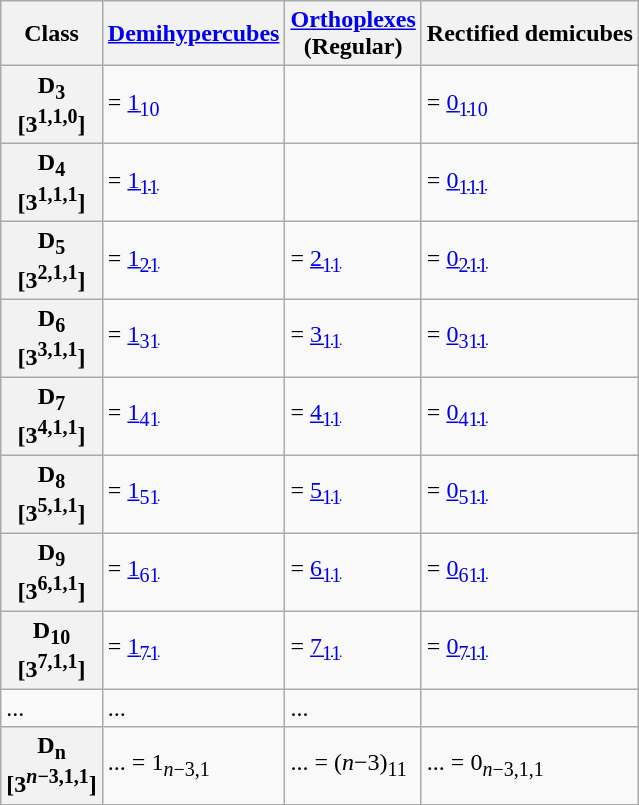<table class="wikitable">
<tr>
<th>Class</th>
<th><a href='#'>Demihypercubes</a></th>
<th><a href='#'>Orthoplexes</a><br>(Regular)</th>
<th>Rectified demicubes</th>
</tr>
<tr>
<th>D<sub>3</sub><br>[3<sup>1,1,0</sup>]</th>
<td> = <a href='#'>1<sub>10</sub></a><br></td>
<td> </td>
<td> = <a href='#'>0<sub>110</sub></a><br></td>
</tr>
<tr>
<th>D<sub>4</sub><br>[3<sup>1,1,1</sup>]</th>
<td> = <a href='#'>1<sub>11</sub></a><br></td>
<td> </td>
<td> = <a href='#'>0<sub>111</sub></a><br></td>
</tr>
<tr>
<th>D<sub>5</sub><br>[3<sup>2,1,1</sup>]</th>
<td> = <a href='#'>1<sub>21</sub></a><br></td>
<td> = <a href='#'>2<sub>11</sub></a><br></td>
<td> = <a href='#'>0<sub>211</sub></a><br></td>
</tr>
<tr>
<th>D<sub>6</sub><br>[3<sup>3,1,1</sup>]</th>
<td> = <a href='#'>1<sub>31</sub></a><br></td>
<td> = <a href='#'>3<sub>11</sub></a><br></td>
<td> = <a href='#'>0<sub>311</sub></a><br></td>
</tr>
<tr>
<th>D<sub>7</sub><br>[3<sup>4,1,1</sup>]</th>
<td> = <a href='#'>1<sub>41</sub></a><br></td>
<td> = <a href='#'>4<sub>11</sub></a><br></td>
<td> = <a href='#'>0<sub>411</sub></a><br></td>
</tr>
<tr>
<th>D<sub>8</sub><br>[3<sup>5,1,1</sup>]</th>
<td> = <a href='#'>1<sub>51</sub></a><br></td>
<td> = <a href='#'>5<sub>11</sub></a><br></td>
<td> = <a href='#'>0<sub>511</sub></a><br></td>
</tr>
<tr>
<th>D<sub>9</sub><br>[3<sup>6,1,1</sup>]</th>
<td> = <a href='#'>1<sub>61</sub></a><br></td>
<td> = <a href='#'>6<sub>11</sub></a><br></td>
<td> = <a href='#'>0<sub>611</sub></a><br></td>
</tr>
<tr>
<th>D<sub>10</sub><br>[3<sup>7,1,1</sup>]</th>
<td> = <a href='#'>1<sub>71</sub></a><br></td>
<td> = <a href='#'>7<sub>11</sub></a><br></td>
<td> = <a href='#'>0<sub>711</sub></a><br></td>
</tr>
<tr>
<td>...</td>
<td>...</td>
<td>...</td>
</tr>
<tr>
<th>D<sub>n</sub><br>[3<sup><em>n</em>−3,1,1</sup>]</th>
<td>... =  1<sub><em>n</em>−3,1</sub></td>
<td>... = (<em>n</em>−3)<sub>11</sub></td>
<td>... =  0<sub><em>n</em>−3,1,1</sub></td>
</tr>
</table>
